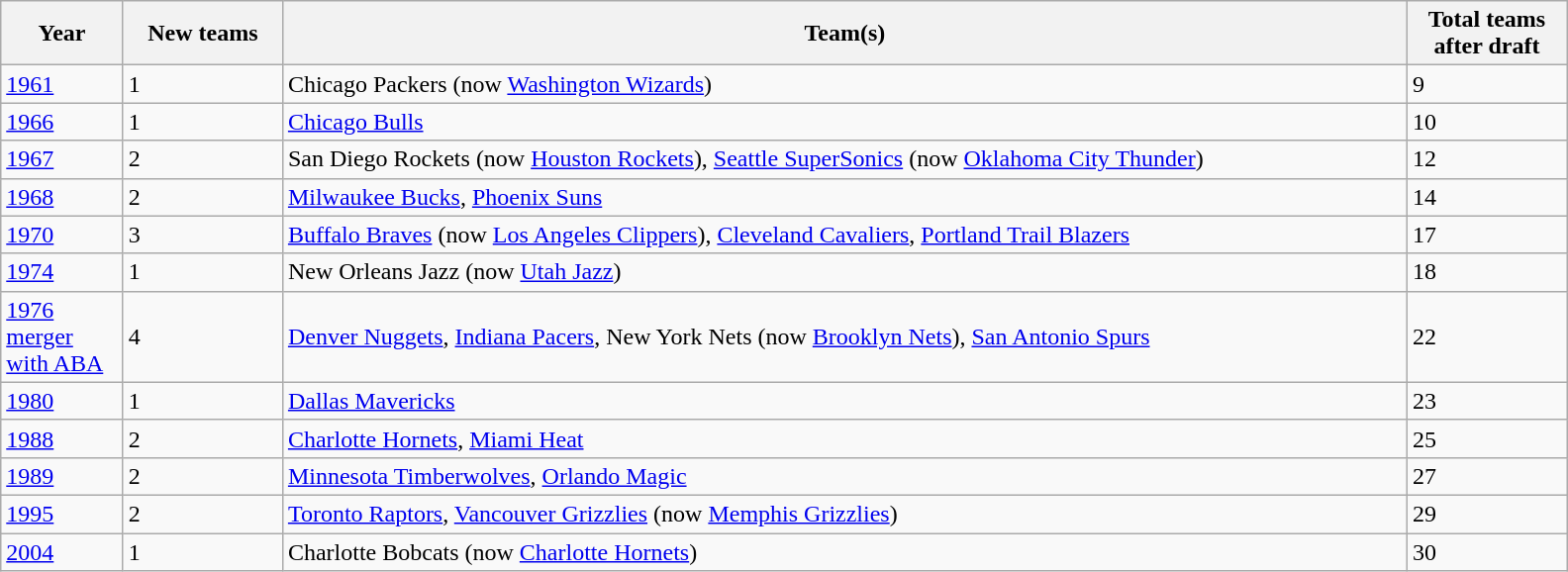<table class="wikitable">
<tr>
<th scope="col" style="width: 75px;">Year</th>
<th scope="col" style="width: 100px;">New teams</th>
<th scope="col" style="width: 750px;">Team(s)</th>
<th scope="col" style="width: 100px;">Total teams after draft</th>
</tr>
<tr>
<td><a href='#'>1961</a></td>
<td>1</td>
<td>Chicago Packers (now <a href='#'>Washington Wizards</a>)</td>
<td>9</td>
</tr>
<tr>
<td><a href='#'>1966</a></td>
<td>1</td>
<td><a href='#'>Chicago Bulls</a></td>
<td>10</td>
</tr>
<tr>
<td><a href='#'>1967</a></td>
<td>2</td>
<td>San Diego Rockets (now <a href='#'>Houston Rockets</a>), <a href='#'>Seattle SuperSonics</a> (now <a href='#'>Oklahoma City Thunder</a>)</td>
<td>12</td>
</tr>
<tr>
<td><a href='#'>1968</a></td>
<td>2</td>
<td><a href='#'>Milwaukee Bucks</a>, <a href='#'>Phoenix Suns</a></td>
<td>14</td>
</tr>
<tr>
<td><a href='#'>1970</a></td>
<td>3</td>
<td><a href='#'>Buffalo Braves</a> (now <a href='#'>Los Angeles Clippers</a>), <a href='#'>Cleveland Cavaliers</a>, <a href='#'>Portland Trail Blazers</a></td>
<td>17</td>
</tr>
<tr>
<td><a href='#'>1974</a></td>
<td>1</td>
<td>New Orleans Jazz (now <a href='#'>Utah Jazz</a>)</td>
<td>18</td>
</tr>
<tr>
<td><a href='#'>1976 merger with ABA</a></td>
<td>4</td>
<td><a href='#'>Denver Nuggets</a>, <a href='#'>Indiana Pacers</a>, New York Nets (now <a href='#'>Brooklyn Nets</a>), <a href='#'>San Antonio Spurs</a></td>
<td>22</td>
</tr>
<tr>
<td><a href='#'>1980</a></td>
<td>1</td>
<td><a href='#'>Dallas Mavericks</a></td>
<td>23</td>
</tr>
<tr>
<td><a href='#'>1988</a></td>
<td>2</td>
<td><a href='#'>Charlotte Hornets</a>, <a href='#'>Miami Heat</a></td>
<td>25</td>
</tr>
<tr>
<td><a href='#'>1989</a></td>
<td>2</td>
<td><a href='#'>Minnesota Timberwolves</a>, <a href='#'>Orlando Magic</a></td>
<td>27</td>
</tr>
<tr>
<td><a href='#'>1995</a></td>
<td>2</td>
<td><a href='#'>Toronto Raptors</a>, <a href='#'>Vancouver Grizzlies</a> (now <a href='#'>Memphis Grizzlies</a>)</td>
<td>29</td>
</tr>
<tr>
<td><a href='#'>2004</a></td>
<td>1</td>
<td>Charlotte Bobcats (now <a href='#'>Charlotte Hornets</a>)</td>
<td>30</td>
</tr>
</table>
